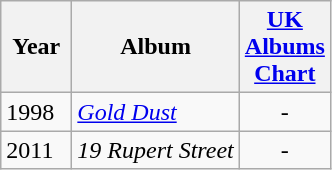<table class="wikitable">
<tr>
<th width="40">Year</th>
<th>Album</th>
<th width="40"><a href='#'>UK Albums Chart</a></th>
</tr>
<tr>
<td>1998</td>
<td><em><a href='#'>Gold Dust</a></em></td>
<td align="center">-</td>
</tr>
<tr>
<td>2011</td>
<td><em>19 Rupert Street</em></td>
<td align="center">-</td>
</tr>
</table>
